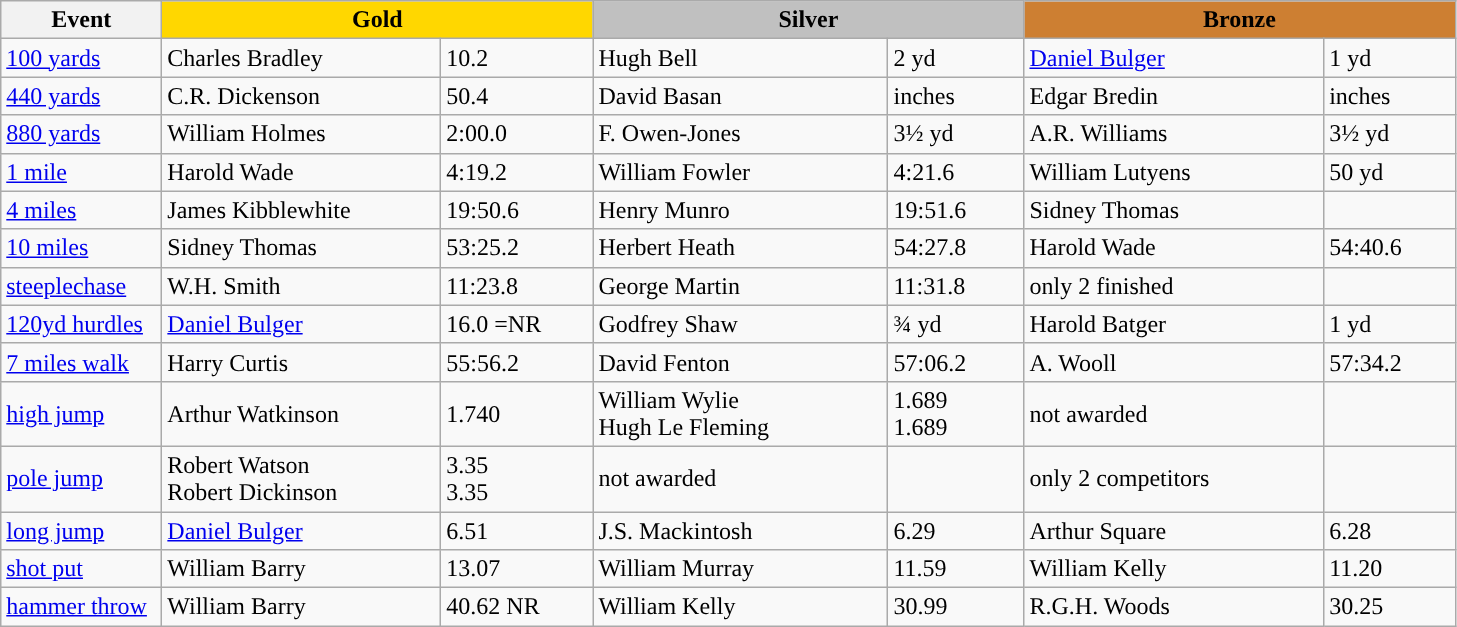<table class="wikitable" style="text-align:left">
<tr>
<th width=100>Event</th>
<th colspan="2" width="280" style="background:gold;">Gold</th>
<th colspan="2" width="280" style="background:silver;">Silver</th>
<th colspan="2" width="280" style="background:#CD7F32;">Bronze</th>
</tr>
<tr>
<td><a href='#'>100 yards</a></td>
<td>Charles Bradley</td>
<td>10.2</td>
<td>Hugh Bell</td>
<td>2 yd</td>
<td> <a href='#'>Daniel Bulger</a></td>
<td>1 yd</td>
</tr>
<tr>
<td><a href='#'>440 yards</a></td>
<td> C.R. Dickenson</td>
<td>50.4</td>
<td>David Basan</td>
<td>inches</td>
<td> Edgar Bredin</td>
<td>inches</td>
</tr>
<tr>
<td><a href='#'>880 yards</a></td>
<td>William Holmes</td>
<td>2:00.0</td>
<td>F. Owen-Jones</td>
<td>3½ yd</td>
<td>A.R. Williams</td>
<td>3½ yd</td>
</tr>
<tr>
<td><a href='#'>1 mile</a></td>
<td>Harold Wade</td>
<td>4:19.2</td>
<td>William Fowler</td>
<td>4:21.6</td>
<td>William Lutyens</td>
<td>50 yd</td>
</tr>
<tr>
<td><a href='#'>4 miles</a></td>
<td>James Kibblewhite</td>
<td>19:50.6</td>
<td> Henry Munro</td>
<td>19:51.6</td>
<td>Sidney Thomas</td>
<td></td>
</tr>
<tr>
<td><a href='#'>10 miles</a></td>
<td>Sidney Thomas</td>
<td>53:25.2</td>
<td>Herbert Heath</td>
<td>54:27.8</td>
<td>Harold Wade</td>
<td>54:40.6</td>
</tr>
<tr>
<td><a href='#'>steeplechase</a></td>
<td>W.H. Smith</td>
<td>11:23.8</td>
<td>George Martin</td>
<td>11:31.8</td>
<td>only 2 finished</td>
<td></td>
</tr>
<tr>
<td><a href='#'>120yd hurdles</a></td>
<td> <a href='#'>Daniel Bulger</a></td>
<td>16.0 =NR</td>
<td>Godfrey Shaw</td>
<td>¾ yd</td>
<td> Harold Batger</td>
<td>1 yd</td>
</tr>
<tr>
<td><a href='#'>7 miles walk</a></td>
<td>Harry Curtis</td>
<td>55:56.2</td>
<td>David Fenton</td>
<td>57:06.2</td>
<td>A. Wooll</td>
<td>57:34.2</td>
</tr>
<tr>
<td><a href='#'>high jump</a></td>
<td>Arthur Watkinson</td>
<td>1.740</td>
<td>William Wylie <br> Hugh Le Fleming</td>
<td>1.689<br>1.689</td>
<td>not awarded</td>
<td></td>
</tr>
<tr>
<td><a href='#'>pole jump</a></td>
<td>Robert Watson<br>Robert Dickinson</td>
<td>3.35<br>3.35</td>
<td>not awarded</td>
<td></td>
<td>only 2 competitors</td>
<td></td>
</tr>
<tr>
<td><a href='#'>long jump</a></td>
<td> <a href='#'>Daniel Bulger</a></td>
<td>6.51</td>
<td>J.S. Mackintosh</td>
<td>6.29</td>
<td>Arthur Square</td>
<td>6.28</td>
</tr>
<tr>
<td><a href='#'>shot put</a></td>
<td> William Barry</td>
<td>13.07</td>
<td>William Murray</td>
<td>11.59</td>
<td> William Kelly</td>
<td>11.20</td>
</tr>
<tr>
<td><a href='#'>hammer throw</a></td>
<td> William Barry</td>
<td>40.62 NR</td>
<td> William Kelly</td>
<td>30.99</td>
<td>R.G.H. Woods</td>
<td>30.25</td>
</tr>
</table>
